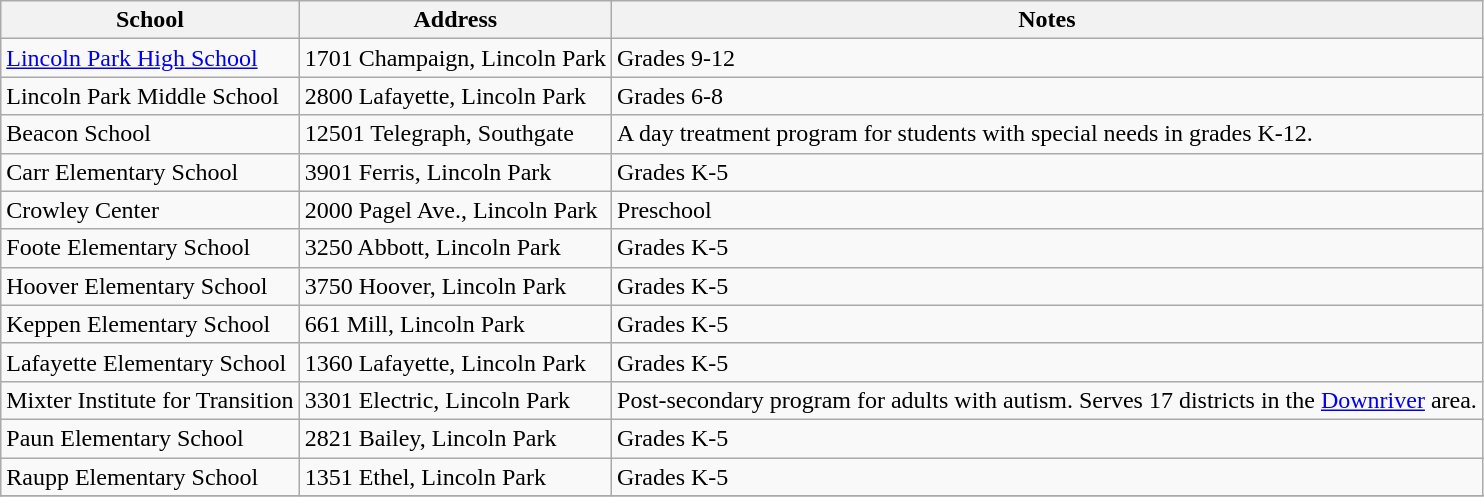<table class="wikitable">
<tr>
<th>School</th>
<th>Address</th>
<th>Notes</th>
</tr>
<tr>
<td><a href='#'>Lincoln Park High School</a></td>
<td>1701 Champaign, Lincoln Park</td>
<td>Grades 9-12</td>
</tr>
<tr>
<td>Lincoln Park Middle School</td>
<td>2800 Lafayette, Lincoln Park</td>
<td>Grades 6-8</td>
</tr>
<tr>
<td>Beacon School</td>
<td>12501 Telegraph, Southgate</td>
<td>A day treatment program for students with special needs in grades K-12.</td>
</tr>
<tr>
<td>Carr Elementary School</td>
<td>3901 Ferris, Lincoln Park</td>
<td>Grades K-5</td>
</tr>
<tr>
<td>Crowley Center</td>
<td>2000 Pagel Ave., Lincoln Park</td>
<td>Preschool</td>
</tr>
<tr>
<td>Foote Elementary School</td>
<td>3250 Abbott, Lincoln Park</td>
<td>Grades K-5</td>
</tr>
<tr>
<td>Hoover Elementary School</td>
<td>3750 Hoover, Lincoln Park</td>
<td>Grades K-5</td>
</tr>
<tr>
<td>Keppen Elementary School</td>
<td>661 Mill, Lincoln Park</td>
<td>Grades K-5</td>
</tr>
<tr>
<td>Lafayette Elementary School</td>
<td>1360 Lafayette, Lincoln Park</td>
<td>Grades K-5</td>
</tr>
<tr>
<td>Mixter Institute for Transition</td>
<td>3301 Electric, Lincoln Park</td>
<td>Post-secondary program for adults with autism. Serves 17 districts in the <a href='#'>Downriver</a> area.</td>
</tr>
<tr>
<td>Paun Elementary School</td>
<td>2821 Bailey, Lincoln Park</td>
<td>Grades K-5</td>
</tr>
<tr>
<td>Raupp Elementary School</td>
<td>1351 Ethel, Lincoln Park</td>
<td>Grades K-5</td>
</tr>
<tr>
</tr>
</table>
